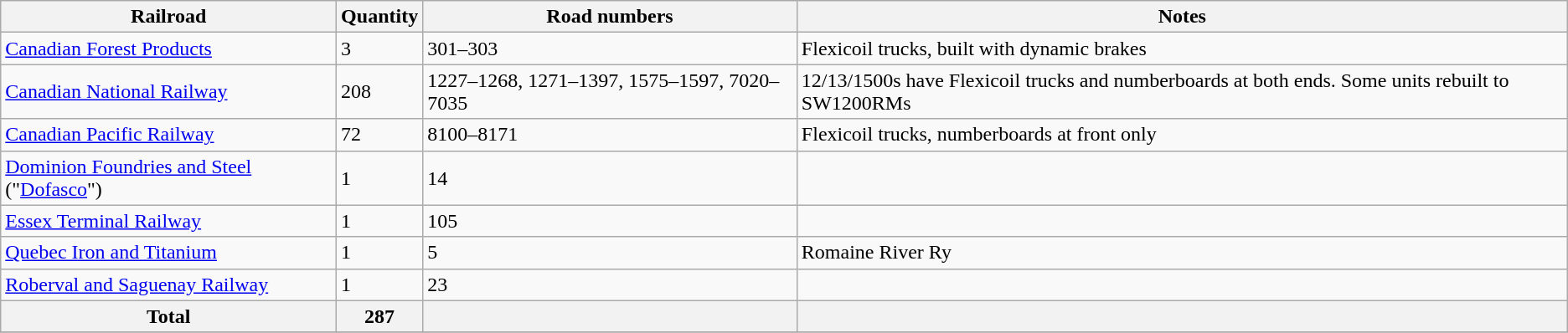<table class="wikitable col2right col3center">
<tr>
<th>Railroad</th>
<th>Quantity</th>
<th>Road numbers</th>
<th>Notes</th>
</tr>
<tr>
<td><a href='#'>Canadian Forest Products</a></td>
<td>3</td>
<td>301–303</td>
<td>Flexicoil trucks, built with dynamic brakes</td>
</tr>
<tr>
<td><a href='#'>Canadian National Railway</a></td>
<td>208</td>
<td>1227–1268, 1271–1397, 1575–1597, 7020–7035</td>
<td>12/13/1500s have Flexicoil trucks and numberboards at both ends. Some units rebuilt to SW1200RMs</td>
</tr>
<tr>
<td><a href='#'>Canadian Pacific Railway</a></td>
<td>72</td>
<td>8100–8171</td>
<td>Flexicoil trucks, numberboards at front only</td>
</tr>
<tr>
<td><a href='#'>Dominion Foundries and Steel</a> ("<a href='#'>Dofasco</a>")</td>
<td>1</td>
<td>14</td>
<td></td>
</tr>
<tr>
<td><a href='#'>Essex Terminal Railway</a></td>
<td>1</td>
<td>105</td>
<td></td>
</tr>
<tr>
<td><a href='#'>Quebec Iron and Titanium</a></td>
<td>1</td>
<td>5</td>
<td>Romaine River Ry</td>
</tr>
<tr>
<td><a href='#'>Roberval and Saguenay Railway</a></td>
<td>1</td>
<td>23</td>
<td></td>
</tr>
<tr>
<th>Total</th>
<th>287</th>
<th></th>
<th></th>
</tr>
<tr>
</tr>
</table>
